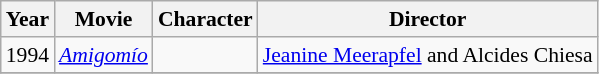<table class="wikitable" style="font-size: 90%;">
<tr>
<th>Year</th>
<th>Movie</th>
<th>Character</th>
<th>Director</th>
</tr>
<tr>
<td>1994</td>
<td><em><a href='#'>Amigomío</a></em></td>
<td></td>
<td><a href='#'>Jeanine Meerapfel</a> and Alcides Chiesa</td>
</tr>
<tr>
</tr>
</table>
